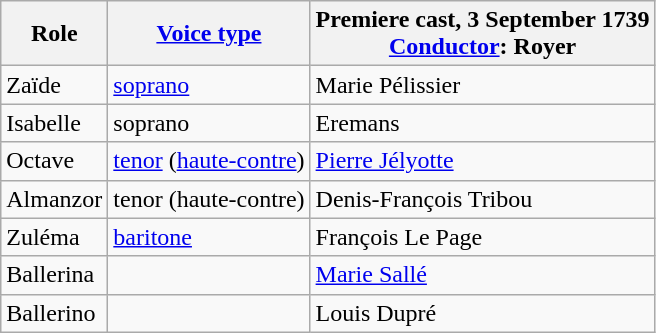<table class="wikitable">
<tr>
<th>Role</th>
<th><a href='#'>Voice type</a></th>
<th>Premiere cast, 3 September 1739<br><a href='#'>Conductor</a>: Royer</th>
</tr>
<tr>
<td>Zaïde</td>
<td><a href='#'>soprano</a></td>
<td>Marie Pélissier</td>
</tr>
<tr>
<td>Isabelle</td>
<td>soprano</td>
<td>Eremans</td>
</tr>
<tr>
<td>Octave</td>
<td><a href='#'>tenor</a> (<a href='#'>haute-contre</a>)</td>
<td><a href='#'>Pierre Jélyotte</a></td>
</tr>
<tr>
<td>Almanzor</td>
<td>tenor (haute-contre)</td>
<td>Denis-François Tribou</td>
</tr>
<tr>
<td>Zuléma</td>
<td><a href='#'>baritone</a></td>
<td>François Le Page</td>
</tr>
<tr>
<td>Ballerina</td>
<td> </td>
<td><a href='#'>Marie Sallé</a></td>
</tr>
<tr>
<td>Ballerino</td>
<td> </td>
<td>Louis Dupré</td>
</tr>
</table>
